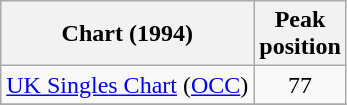<table class="wikitable sortable">
<tr>
<th align="left">Chart (1994)</th>
<th align="left">Peak<br>position</th>
</tr>
<tr>
<td align="left"><a href='#'>UK Singles Chart</a> (<a href='#'>OCC</a>)</td>
<td align="center">77</td>
</tr>
<tr>
</tr>
</table>
